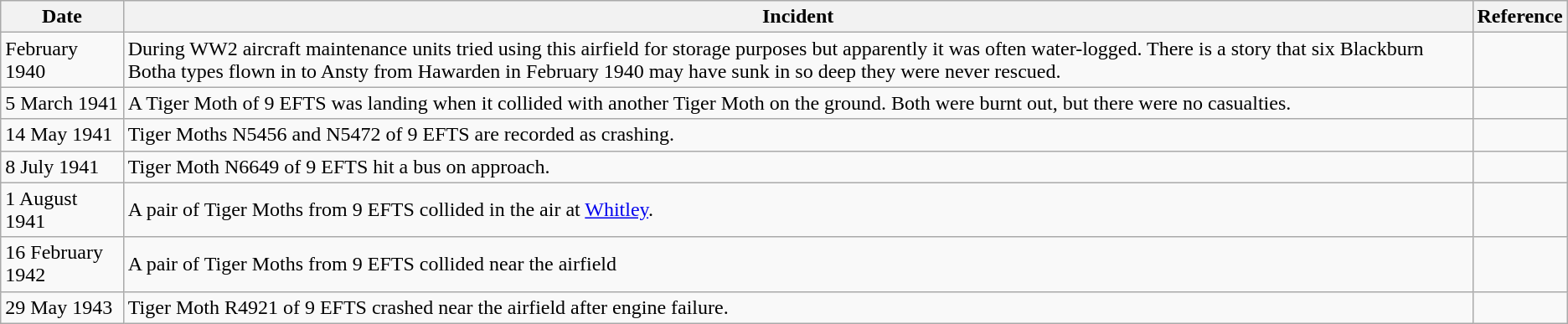<table class="wikitable sortable">
<tr>
<th>Date</th>
<th>Incident</th>
<th>Reference</th>
</tr>
<tr>
<td>February 1940</td>
<td>During WW2 aircraft maintenance units tried using this airfield for storage purposes but apparently it was often water-logged. There is a story that six Blackburn Botha types flown in to Ansty from Hawarden in February 1940 may have sunk in so deep they were never rescued.</td>
<td></td>
</tr>
<tr>
<td>5 March 1941</td>
<td>A Tiger Moth of 9 EFTS was landing when it collided with another Tiger Moth on the ground. Both were burnt out, but there were no casualties.</td>
<td></td>
</tr>
<tr>
<td>14 May 1941</td>
<td>Tiger Moths N5456 and N5472 of 9 EFTS are recorded as crashing.</td>
<td></td>
</tr>
<tr>
<td>8 July 1941</td>
<td>Tiger Moth N6649 of 9 EFTS hit a bus on approach.</td>
<td></td>
</tr>
<tr>
<td>1 August 1941</td>
<td>A pair of Tiger Moths from 9 EFTS collided in the air at <a href='#'>Whitley</a>.</td>
<td></td>
</tr>
<tr>
<td>16 February 1942</td>
<td>A pair of Tiger Moths from 9 EFTS collided near the airfield</td>
<td></td>
</tr>
<tr>
<td>29 May 1943</td>
<td>Tiger Moth R4921 of 9 EFTS crashed near the airfield after engine failure.</td>
<td></td>
</tr>
</table>
